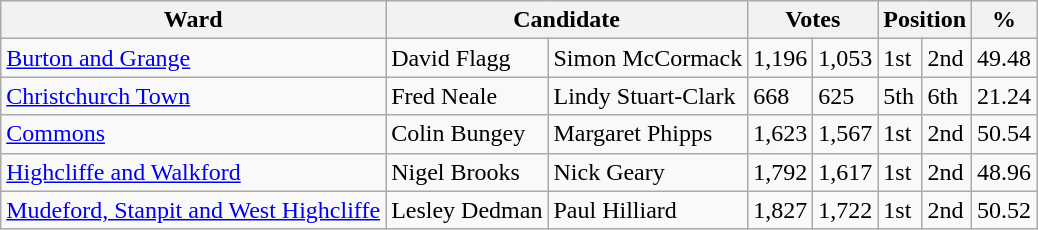<table class="wikitable">
<tr>
<th>Ward</th>
<th colspan="2">Candidate</th>
<th colspan="2">Votes</th>
<th colspan="2">Position</th>
<th>%</th>
</tr>
<tr>
<td><a href='#'>Burton and Grange</a></td>
<td>David Flagg</td>
<td>Simon McCormack</td>
<td>1,196</td>
<td>1,053</td>
<td>1st</td>
<td>2nd</td>
<td>49.48</td>
</tr>
<tr>
<td><a href='#'>Christchurch Town</a></td>
<td>Fred Neale</td>
<td>Lindy Stuart-Clark</td>
<td>668</td>
<td>625</td>
<td>5th</td>
<td>6th</td>
<td>21.24</td>
</tr>
<tr>
<td><a href='#'>Commons</a></td>
<td>Colin Bungey</td>
<td>Margaret Phipps</td>
<td>1,623</td>
<td>1,567</td>
<td>1st</td>
<td>2nd</td>
<td>50.54</td>
</tr>
<tr>
<td><a href='#'>Highcliffe and Walkford</a></td>
<td>Nigel Brooks</td>
<td>Nick Geary</td>
<td>1,792</td>
<td>1,617</td>
<td>1st</td>
<td>2nd</td>
<td>48.96</td>
</tr>
<tr>
<td><a href='#'>Mudeford, Stanpit and West Highcliffe</a></td>
<td>Lesley Dedman</td>
<td>Paul Hilliard</td>
<td>1,827</td>
<td>1,722</td>
<td>1st</td>
<td>2nd</td>
<td>50.52</td>
</tr>
</table>
